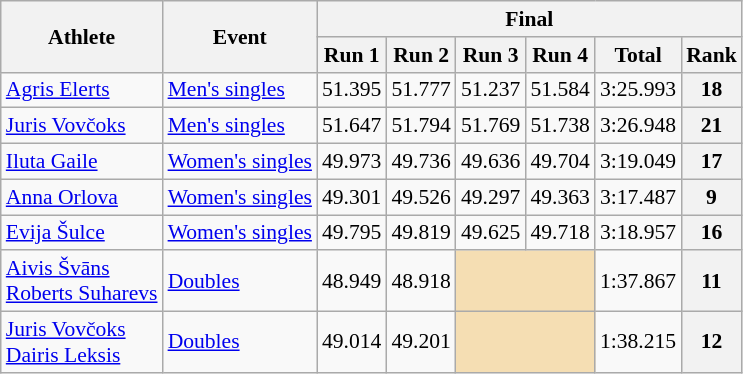<table class="wikitable" style="font-size:90%">
<tr>
<th rowspan="2">Athlete</th>
<th rowspan="2">Event</th>
<th colspan="6">Final</th>
</tr>
<tr>
<th>Run 1</th>
<th>Run 2</th>
<th>Run 3</th>
<th>Run 4</th>
<th>Total</th>
<th>Rank</th>
</tr>
<tr>
<td><a href='#'>Agris Elerts</a></td>
<td><a href='#'>Men's singles</a></td>
<td align="center">51.395</td>
<td align="center">51.777</td>
<td align="center">51.237</td>
<td align="center">51.584</td>
<td align="center">3:25.993</td>
<th align="center">18</th>
</tr>
<tr>
<td><a href='#'>Juris Vovčoks</a></td>
<td><a href='#'>Men's singles</a></td>
<td align="center">51.647</td>
<td align="center">51.794</td>
<td align="center">51.769</td>
<td align="center">51.738</td>
<td align="center">3:26.948</td>
<th align="center">21</th>
</tr>
<tr>
<td><a href='#'>Iluta Gaile</a></td>
<td><a href='#'>Women's singles</a></td>
<td align="center">49.973</td>
<td align="center">49.736</td>
<td align="center">49.636</td>
<td align="center">49.704</td>
<td align="center">3:19.049</td>
<th align="center">17</th>
</tr>
<tr>
<td><a href='#'>Anna Orlova</a></td>
<td><a href='#'>Women's singles</a></td>
<td align="center">49.301</td>
<td align="center">49.526</td>
<td align="center">49.297</td>
<td align="center">49.363</td>
<td align="center">3:17.487</td>
<th align="center">9</th>
</tr>
<tr>
<td><a href='#'>Evija Šulce</a></td>
<td><a href='#'>Women's singles</a></td>
<td align="center">49.795</td>
<td align="center">49.819</td>
<td align="center">49.625</td>
<td align="center">49.718</td>
<td align="center">3:18.957</td>
<th align="center">16</th>
</tr>
<tr>
<td><a href='#'>Aivis Švāns</a><br><a href='#'>Roberts Suharevs</a></td>
<td><a href='#'>Doubles</a></td>
<td align="center">48.949</td>
<td align="center">48.918</td>
<td align="center" colspan=2 bgcolor="wheat"></td>
<td align="center">1:37.867</td>
<th align="center">11</th>
</tr>
<tr>
<td><a href='#'>Juris Vovčoks</a><br><a href='#'>Dairis Leksis</a></td>
<td><a href='#'>Doubles</a></td>
<td align="center">49.014</td>
<td align="center">49.201</td>
<td align="center" colspan=2 bgcolor="wheat"></td>
<td align="center">1:38.215</td>
<th align="center">12</th>
</tr>
</table>
